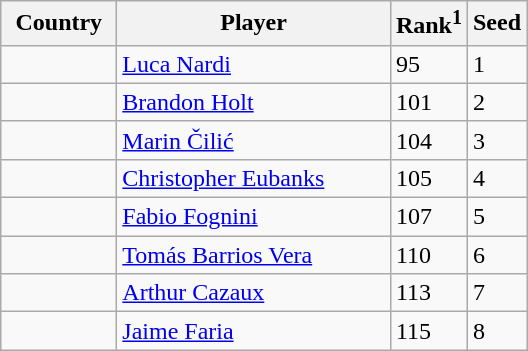<table class="wikitable" border="1">
<tr>
<th width="70">Country</th>
<th width="175">Player</th>
<th>Rank<sup>1</sup></th>
<th>Seed</th>
</tr>
<tr>
<td></td>
<td><a href='#'>Luca Nardi</a></td>
<td>95</td>
<td>1</td>
</tr>
<tr>
<td></td>
<td><a href='#'>Brandon Holt</a></td>
<td>101</td>
<td>2</td>
</tr>
<tr>
<td></td>
<td><a href='#'>Marin Čilić</a></td>
<td>104</td>
<td>3</td>
</tr>
<tr>
<td></td>
<td><a href='#'>Christopher Eubanks</a></td>
<td>105</td>
<td>4</td>
</tr>
<tr>
<td></td>
<td><a href='#'>Fabio Fognini</a></td>
<td>107</td>
<td>5</td>
</tr>
<tr>
<td></td>
<td><a href='#'>Tomás Barrios Vera</a></td>
<td>110</td>
<td>6</td>
</tr>
<tr>
<td></td>
<td><a href='#'>Arthur Cazaux</a></td>
<td>113</td>
<td>7</td>
</tr>
<tr>
<td></td>
<td><a href='#'>Jaime Faria</a></td>
<td>115</td>
<td>8</td>
</tr>
</table>
